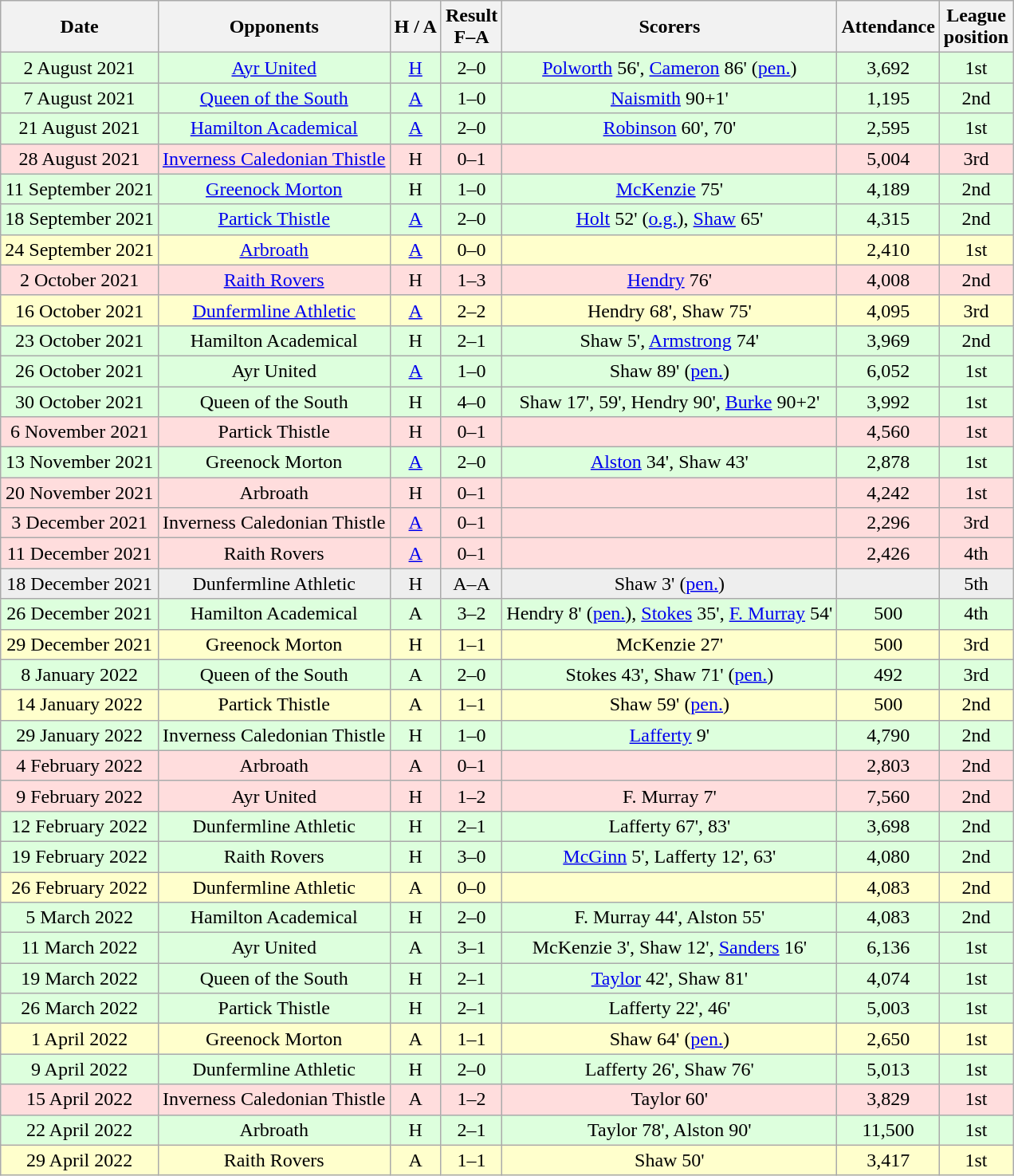<table class="wikitable" style="text-align:center">
<tr>
<th>Date</th>
<th>Opponents</th>
<th>H / A</th>
<th>Result<br>F–A</th>
<th>Scorers</th>
<th>Attendance</th>
<th>League<br>position</th>
</tr>
<tr bgcolor=#ddffdd>
<td>2 August 2021</td>
<td><a href='#'>Ayr United</a></td>
<td><a href='#'>H</a></td>
<td>2–0</td>
<td><a href='#'>Polworth</a> 56', <a href='#'>Cameron</a> 86' (<a href='#'>pen.</a>)</td>
<td>3,692</td>
<td>1st</td>
</tr>
<tr bgcolor=#ddffdd>
<td>7 August 2021</td>
<td><a href='#'>Queen of the South</a></td>
<td><a href='#'>A</a></td>
<td>1–0</td>
<td><a href='#'>Naismith</a> 90+1'</td>
<td>1,195</td>
<td>2nd</td>
</tr>
<tr bgcolor=#ddffdd>
<td>21 August 2021</td>
<td><a href='#'>Hamilton Academical</a></td>
<td><a href='#'>A</a></td>
<td>2–0</td>
<td><a href='#'>Robinson</a> 60', 70'</td>
<td>2,595</td>
<td>1st</td>
</tr>
<tr bgcolor=#ffdddd>
<td>28 August 2021</td>
<td><a href='#'>Inverness Caledonian Thistle</a></td>
<td>H</td>
<td>0–1</td>
<td></td>
<td>5,004</td>
<td>3rd</td>
</tr>
<tr bgcolor=#ddffdd>
<td>11 September 2021</td>
<td><a href='#'>Greenock Morton</a></td>
<td>H</td>
<td>1–0</td>
<td><a href='#'>McKenzie</a> 75'</td>
<td>4,189</td>
<td>2nd</td>
</tr>
<tr bgcolor=#ddffdd>
<td>18 September 2021</td>
<td><a href='#'>Partick Thistle</a></td>
<td><a href='#'>A</a></td>
<td>2–0</td>
<td><a href='#'>Holt</a> 52' (<a href='#'>o.g.</a>), <a href='#'>Shaw</a> 65'</td>
<td>4,315</td>
<td>2nd</td>
</tr>
<tr bgcolor=#ffffcc>
<td>24 September 2021</td>
<td><a href='#'>Arbroath</a></td>
<td><a href='#'>A</a></td>
<td>0–0</td>
<td></td>
<td>2,410</td>
<td>1st</td>
</tr>
<tr bgcolor=#ffdddd>
<td>2 October 2021</td>
<td><a href='#'>Raith Rovers</a></td>
<td>H</td>
<td>1–3</td>
<td><a href='#'>Hendry</a> 76'</td>
<td>4,008</td>
<td>2nd</td>
</tr>
<tr bgcolor=#ffffcc>
<td>16 October 2021</td>
<td><a href='#'>Dunfermline Athletic</a></td>
<td><a href='#'>A</a></td>
<td>2–2</td>
<td>Hendry 68', Shaw 75'</td>
<td>4,095</td>
<td>3rd</td>
</tr>
<tr bgcolor=#ddffdd>
<td>23 October 2021</td>
<td>Hamilton Academical</td>
<td>H</td>
<td>2–1</td>
<td>Shaw 5', <a href='#'>Armstrong</a> 74'</td>
<td>3,969</td>
<td>2nd</td>
</tr>
<tr bgcolor=#ddffdd>
<td>26 October 2021</td>
<td>Ayr United</td>
<td><a href='#'>A</a></td>
<td>1–0</td>
<td>Shaw 89' (<a href='#'>pen.</a>)</td>
<td>6,052</td>
<td>1st</td>
</tr>
<tr bgcolor=#ddffdd>
<td>30 October 2021</td>
<td>Queen of the South</td>
<td>H</td>
<td>4–0</td>
<td>Shaw 17', 59', Hendry 90', <a href='#'>Burke</a> 90+2'</td>
<td>3,992</td>
<td>1st</td>
</tr>
<tr bgcolor=#ffdddd>
<td>6 November 2021</td>
<td>Partick Thistle</td>
<td>H</td>
<td>0–1</td>
<td></td>
<td>4,560</td>
<td>1st</td>
</tr>
<tr bgcolor=#ddffdd>
<td>13 November 2021</td>
<td>Greenock Morton</td>
<td><a href='#'>A</a></td>
<td>2–0</td>
<td><a href='#'>Alston</a> 34', Shaw 43'</td>
<td>2,878</td>
<td>1st</td>
</tr>
<tr bgcolor=#ffdddd>
<td>20 November 2021</td>
<td>Arbroath</td>
<td>H</td>
<td>0–1</td>
<td></td>
<td>4,242</td>
<td>1st</td>
</tr>
<tr bgcolor=#ffdddd>
<td>3 December 2021</td>
<td>Inverness Caledonian Thistle</td>
<td><a href='#'>A</a></td>
<td>0–1</td>
<td></td>
<td>2,296</td>
<td>3rd</td>
</tr>
<tr bgcolor=#ffdddd>
<td>11 December 2021</td>
<td>Raith Rovers</td>
<td><a href='#'>A</a></td>
<td>0–1</td>
<td></td>
<td>2,426</td>
<td>4th</td>
</tr>
<tr bgcolor=#eeeeee>
<td>18 December 2021</td>
<td>Dunfermline Athletic</td>
<td>H</td>
<td>A–A</td>
<td>Shaw 3' (<a href='#'>pen.</a>)</td>
<td></td>
<td>5th</td>
</tr>
<tr bgcolor=#ddffdd>
<td>26 December 2021</td>
<td>Hamilton Academical</td>
<td>A</td>
<td>3–2</td>
<td>Hendry 8' (<a href='#'>pen.</a>), <a href='#'>Stokes</a> 35', <a href='#'>F. Murray</a> 54'</td>
<td>500</td>
<td>4th</td>
</tr>
<tr bgcolor=#ffffcc>
<td>29 December 2021</td>
<td>Greenock Morton</td>
<td>H</td>
<td>1–1</td>
<td>McKenzie 27'</td>
<td>500</td>
<td>3rd</td>
</tr>
<tr bgcolor=#ddffdd>
<td>8 January 2022</td>
<td>Queen of the South</td>
<td>A</td>
<td>2–0</td>
<td>Stokes 43', Shaw 71' (<a href='#'>pen.</a>)</td>
<td>492</td>
<td>3rd</td>
</tr>
<tr bgcolor=#ffffcc>
<td>14 January 2022</td>
<td>Partick Thistle</td>
<td>A</td>
<td>1–1</td>
<td>Shaw 59' (<a href='#'>pen.</a>)</td>
<td>500</td>
<td>2nd</td>
</tr>
<tr bgcolor=#ddffdd>
<td>29 January 2022</td>
<td>Inverness Caledonian Thistle</td>
<td>H</td>
<td>1–0</td>
<td><a href='#'>Lafferty</a> 9'</td>
<td>4,790</td>
<td>2nd</td>
</tr>
<tr bgcolor=#ffdddd>
<td>4 February 2022</td>
<td>Arbroath</td>
<td>A</td>
<td>0–1</td>
<td></td>
<td>2,803</td>
<td>2nd</td>
</tr>
<tr bgcolor=#ffdddd>
<td>9 February 2022</td>
<td>Ayr United</td>
<td>H</td>
<td>1–2</td>
<td>F. Murray 7'</td>
<td>7,560</td>
<td>2nd</td>
</tr>
<tr bgcolor=#ddffdd>
<td>12 February 2022</td>
<td>Dunfermline Athletic</td>
<td>H</td>
<td>2–1</td>
<td>Lafferty 67', 83'</td>
<td>3,698</td>
<td>2nd</td>
</tr>
<tr bgcolor=#ddffdd>
<td>19 February 2022</td>
<td>Raith Rovers</td>
<td>H</td>
<td>3–0</td>
<td><a href='#'>McGinn</a> 5', Lafferty 12', 63'</td>
<td>4,080</td>
<td>2nd</td>
</tr>
<tr bgcolor=#ffffcc>
<td>26 February 2022</td>
<td>Dunfermline Athletic</td>
<td>A</td>
<td>0–0</td>
<td></td>
<td>4,083</td>
<td>2nd</td>
</tr>
<tr bgcolor=#ddffdd>
<td>5 March 2022</td>
<td>Hamilton Academical</td>
<td>H</td>
<td>2–0</td>
<td>F. Murray 44', Alston 55'</td>
<td>4,083</td>
<td>2nd</td>
</tr>
<tr bgcolor=#ddffdd>
<td>11 March 2022</td>
<td>Ayr United</td>
<td>A</td>
<td>3–1</td>
<td>McKenzie 3', Shaw 12', <a href='#'>Sanders</a> 16'</td>
<td>6,136</td>
<td>1st</td>
</tr>
<tr bgcolor=#ddffdd>
<td>19 March 2022</td>
<td>Queen of the South</td>
<td>H</td>
<td>2–1</td>
<td><a href='#'>Taylor</a> 42', Shaw 81'</td>
<td>4,074</td>
<td>1st</td>
</tr>
<tr bgcolor=#ddffdd>
<td>26 March 2022</td>
<td>Partick Thistle</td>
<td>H</td>
<td>2–1</td>
<td>Lafferty 22', 46'</td>
<td>5,003</td>
<td>1st</td>
</tr>
<tr bgcolor=#ffffcc>
<td>1 April 2022</td>
<td>Greenock Morton</td>
<td>A</td>
<td>1–1</td>
<td>Shaw 64' (<a href='#'>pen.</a>)</td>
<td>2,650</td>
<td>1st</td>
</tr>
<tr bgcolor=#ddffdd>
<td>9 April 2022</td>
<td>Dunfermline Athletic</td>
<td>H</td>
<td>2–0</td>
<td>Lafferty 26', Shaw 76'</td>
<td>5,013</td>
<td>1st</td>
</tr>
<tr bgcolor=#ffdddd>
<td>15 April 2022</td>
<td>Inverness Caledonian Thistle</td>
<td>A</td>
<td>1–2</td>
<td>Taylor 60'</td>
<td>3,829</td>
<td>1st</td>
</tr>
<tr bgcolor=#ddffdd>
<td>22 April 2022</td>
<td>Arbroath</td>
<td>H</td>
<td>2–1</td>
<td>Taylor 78', Alston 90'</td>
<td>11,500</td>
<td>1st</td>
</tr>
<tr bgcolor=#ffffcc>
<td>29 April 2022</td>
<td>Raith Rovers</td>
<td>A</td>
<td>1–1</td>
<td>Shaw 50'</td>
<td>3,417</td>
<td>1st</td>
</tr>
</table>
